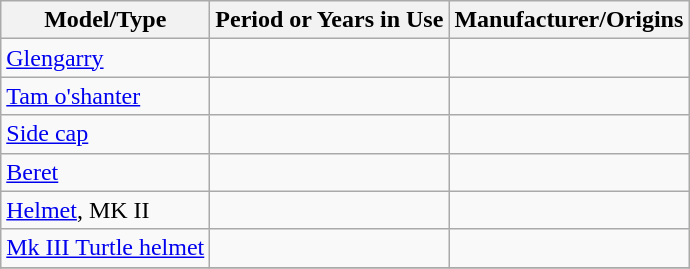<table class="wikitable">
<tr>
<th>Model/Type</th>
<th>Period or Years in Use</th>
<th>Manufacturer/Origins</th>
</tr>
<tr>
<td><a href='#'>Glengarry</a></td>
<td></td>
<td></td>
</tr>
<tr>
<td><a href='#'>Tam o'shanter</a></td>
<td></td>
<td></td>
</tr>
<tr>
<td><a href='#'>Side cap</a></td>
<td></td>
<td></td>
</tr>
<tr>
<td><a href='#'>Beret</a></td>
<td></td>
<td></td>
</tr>
<tr>
<td><a href='#'>Helmet</a>, MK II</td>
<td></td>
<td></td>
</tr>
<tr>
<td><a href='#'>Mk III Turtle helmet</a></td>
<td></td>
<td></td>
</tr>
<tr>
</tr>
</table>
